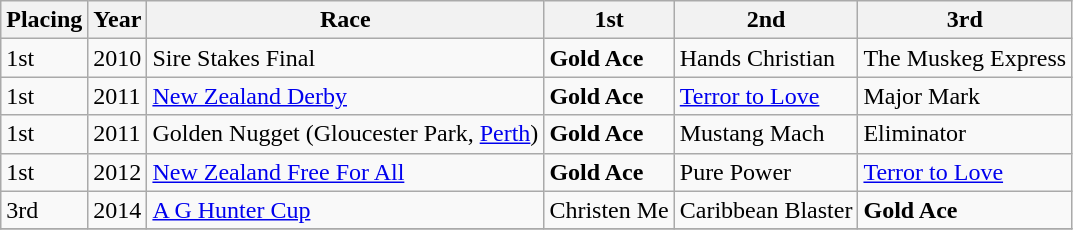<table class="sortable wikitable">
<tr>
<th>Placing</th>
<th>Year</th>
<th>Race</th>
<th>1st</th>
<th>2nd</th>
<th>3rd</th>
</tr>
<tr>
<td>1st</td>
<td>2010</td>
<td>Sire Stakes Final</td>
<td><strong>Gold Ace</strong></td>
<td>Hands Christian</td>
<td>The Muskeg Express</td>
</tr>
<tr>
<td>1st</td>
<td>2011</td>
<td><a href='#'>New Zealand Derby</a></td>
<td><strong>Gold Ace</strong></td>
<td><a href='#'>Terror to Love</a></td>
<td>Major Mark</td>
</tr>
<tr>
<td>1st</td>
<td>2011</td>
<td>Golden Nugget (Gloucester Park, <a href='#'>Perth</a>)</td>
<td><strong>Gold Ace</strong></td>
<td>Mustang Mach</td>
<td>Eliminator</td>
</tr>
<tr>
<td>1st</td>
<td>2012</td>
<td><a href='#'>New Zealand Free For All</a></td>
<td><strong>Gold Ace</strong></td>
<td>Pure Power</td>
<td><a href='#'>Terror to Love</a></td>
</tr>
<tr>
<td>3rd</td>
<td>2014</td>
<td><a href='#'>A G Hunter Cup</a></td>
<td>Christen Me</td>
<td>Caribbean Blaster</td>
<td><strong>Gold Ace</strong></td>
</tr>
<tr>
</tr>
</table>
